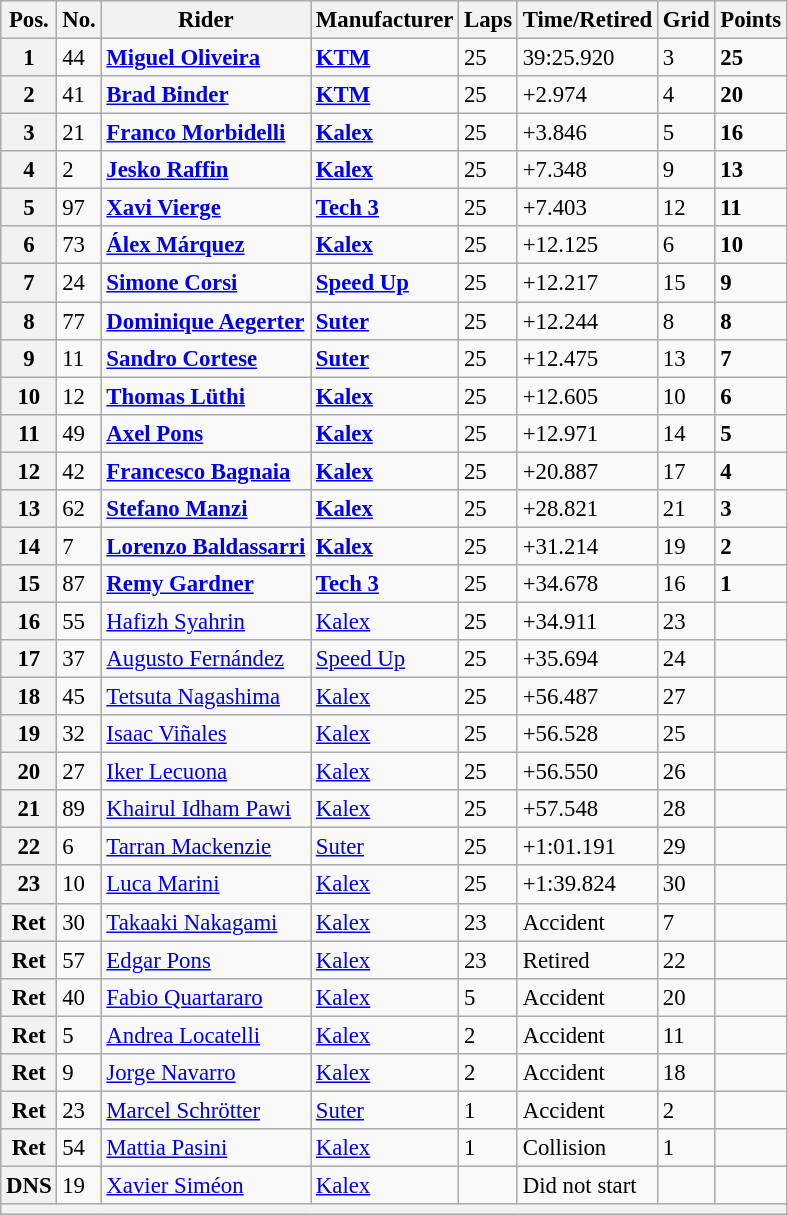<table class="wikitable" style="font-size: 95%;">
<tr>
<th>Pos.</th>
<th>No.</th>
<th>Rider</th>
<th>Manufacturer</th>
<th>Laps</th>
<th>Time/Retired</th>
<th>Grid</th>
<th>Points</th>
</tr>
<tr>
<th>1</th>
<td>44</td>
<td> <strong><a href='#'>Miguel Oliveira</a></strong></td>
<td><strong><a href='#'>KTM</a></strong></td>
<td>25</td>
<td>39:25.920</td>
<td>3</td>
<td><strong>25</strong></td>
</tr>
<tr>
<th>2</th>
<td>41</td>
<td> <strong><a href='#'>Brad Binder</a></strong></td>
<td><strong><a href='#'>KTM</a></strong></td>
<td>25</td>
<td>+2.974</td>
<td>4</td>
<td><strong>20</strong></td>
</tr>
<tr>
<th>3</th>
<td>21</td>
<td> <strong><a href='#'>Franco Morbidelli</a></strong></td>
<td><strong><a href='#'>Kalex</a></strong></td>
<td>25</td>
<td>+3.846</td>
<td>5</td>
<td><strong>16</strong></td>
</tr>
<tr>
<th>4</th>
<td>2</td>
<td> <strong><a href='#'>Jesko Raffin</a></strong></td>
<td><strong><a href='#'>Kalex</a></strong></td>
<td>25</td>
<td>+7.348</td>
<td>9</td>
<td><strong>13</strong></td>
</tr>
<tr>
<th>5</th>
<td>97</td>
<td> <strong><a href='#'>Xavi Vierge</a></strong></td>
<td><strong><a href='#'>Tech 3</a></strong></td>
<td>25</td>
<td>+7.403</td>
<td>12</td>
<td><strong>11</strong></td>
</tr>
<tr>
<th>6</th>
<td>73</td>
<td> <strong><a href='#'>Álex Márquez</a></strong></td>
<td><strong><a href='#'>Kalex</a></strong></td>
<td>25</td>
<td>+12.125</td>
<td>6</td>
<td><strong>10</strong></td>
</tr>
<tr>
<th>7</th>
<td>24</td>
<td> <strong><a href='#'>Simone Corsi</a></strong></td>
<td><strong><a href='#'>Speed Up</a></strong></td>
<td>25</td>
<td>+12.217</td>
<td>15</td>
<td><strong>9</strong></td>
</tr>
<tr>
<th>8</th>
<td>77</td>
<td> <strong><a href='#'>Dominique Aegerter</a></strong></td>
<td><strong><a href='#'>Suter</a></strong></td>
<td>25</td>
<td>+12.244</td>
<td>8</td>
<td><strong>8</strong></td>
</tr>
<tr>
<th>9</th>
<td>11</td>
<td> <strong><a href='#'>Sandro Cortese</a></strong></td>
<td><strong><a href='#'>Suter</a></strong></td>
<td>25</td>
<td>+12.475</td>
<td>13</td>
<td><strong>7</strong></td>
</tr>
<tr>
<th>10</th>
<td>12</td>
<td> <strong><a href='#'>Thomas Lüthi</a></strong></td>
<td><strong><a href='#'>Kalex</a></strong></td>
<td>25</td>
<td>+12.605</td>
<td>10</td>
<td><strong>6</strong></td>
</tr>
<tr>
<th>11</th>
<td>49</td>
<td> <strong><a href='#'>Axel Pons</a></strong></td>
<td><strong><a href='#'>Kalex</a></strong></td>
<td>25</td>
<td>+12.971</td>
<td>14</td>
<td><strong>5</strong></td>
</tr>
<tr>
<th>12</th>
<td>42</td>
<td> <strong><a href='#'>Francesco Bagnaia</a></strong></td>
<td><strong><a href='#'>Kalex</a></strong></td>
<td>25</td>
<td>+20.887</td>
<td>17</td>
<td><strong>4</strong></td>
</tr>
<tr>
<th>13</th>
<td>62</td>
<td> <strong><a href='#'>Stefano Manzi</a></strong></td>
<td><strong><a href='#'>Kalex</a></strong></td>
<td>25</td>
<td>+28.821</td>
<td>21</td>
<td><strong>3</strong></td>
</tr>
<tr>
<th>14</th>
<td>7</td>
<td> <strong><a href='#'>Lorenzo Baldassarri</a></strong></td>
<td><strong><a href='#'>Kalex</a></strong></td>
<td>25</td>
<td>+31.214</td>
<td>19</td>
<td><strong>2</strong></td>
</tr>
<tr>
<th>15</th>
<td>87</td>
<td> <strong><a href='#'>Remy Gardner</a></strong></td>
<td><strong><a href='#'>Tech 3</a></strong></td>
<td>25</td>
<td>+34.678</td>
<td>16</td>
<td><strong>1</strong></td>
</tr>
<tr>
<th>16</th>
<td>55</td>
<td> <a href='#'>Hafizh Syahrin</a></td>
<td><a href='#'>Kalex</a></td>
<td>25</td>
<td>+34.911</td>
<td>23</td>
<td></td>
</tr>
<tr>
<th>17</th>
<td>37</td>
<td> <a href='#'>Augusto Fernández</a></td>
<td><a href='#'>Speed Up</a></td>
<td>25</td>
<td>+35.694</td>
<td>24</td>
<td></td>
</tr>
<tr>
<th>18</th>
<td>45</td>
<td> <a href='#'>Tetsuta Nagashima</a></td>
<td><a href='#'>Kalex</a></td>
<td>25</td>
<td>+56.487</td>
<td>27</td>
<td></td>
</tr>
<tr>
<th>19</th>
<td>32</td>
<td> <a href='#'>Isaac Viñales</a></td>
<td><a href='#'>Kalex</a></td>
<td>25</td>
<td>+56.528</td>
<td>25</td>
<td></td>
</tr>
<tr>
<th>20</th>
<td>27</td>
<td> <a href='#'>Iker Lecuona</a></td>
<td><a href='#'>Kalex</a></td>
<td>25</td>
<td>+56.550</td>
<td>26</td>
<td></td>
</tr>
<tr>
<th>21</th>
<td>89</td>
<td> <a href='#'>Khairul Idham Pawi</a></td>
<td><a href='#'>Kalex</a></td>
<td>25</td>
<td>+57.548</td>
<td>28</td>
<td></td>
</tr>
<tr>
<th>22</th>
<td>6</td>
<td> <a href='#'>Tarran Mackenzie</a></td>
<td><a href='#'>Suter</a></td>
<td>25</td>
<td>+1:01.191</td>
<td>29</td>
<td></td>
</tr>
<tr>
<th>23</th>
<td>10</td>
<td> <a href='#'>Luca Marini</a></td>
<td><a href='#'>Kalex</a></td>
<td>25</td>
<td>+1:39.824</td>
<td>30</td>
<td></td>
</tr>
<tr>
<th>Ret</th>
<td>30</td>
<td> <a href='#'>Takaaki Nakagami</a></td>
<td><a href='#'>Kalex</a></td>
<td>23</td>
<td>Accident</td>
<td>7</td>
<td></td>
</tr>
<tr>
<th>Ret</th>
<td>57</td>
<td> <a href='#'>Edgar Pons</a></td>
<td><a href='#'>Kalex</a></td>
<td>23</td>
<td>Retired</td>
<td>22</td>
<td></td>
</tr>
<tr>
<th>Ret</th>
<td>40</td>
<td> <a href='#'>Fabio Quartararo</a></td>
<td><a href='#'>Kalex</a></td>
<td>5</td>
<td>Accident</td>
<td>20</td>
<td></td>
</tr>
<tr>
<th>Ret</th>
<td>5</td>
<td> <a href='#'>Andrea Locatelli</a></td>
<td><a href='#'>Kalex</a></td>
<td>2</td>
<td>Accident</td>
<td>11</td>
<td></td>
</tr>
<tr>
<th>Ret</th>
<td>9</td>
<td> <a href='#'>Jorge Navarro</a></td>
<td><a href='#'>Kalex</a></td>
<td>2</td>
<td>Accident</td>
<td>18</td>
<td></td>
</tr>
<tr>
<th>Ret</th>
<td>23</td>
<td> <a href='#'>Marcel Schrötter</a></td>
<td><a href='#'>Suter</a></td>
<td>1</td>
<td>Accident</td>
<td>2</td>
<td></td>
</tr>
<tr>
<th>Ret</th>
<td>54</td>
<td> <a href='#'>Mattia Pasini</a></td>
<td><a href='#'>Kalex</a></td>
<td>1</td>
<td>Collision</td>
<td>1</td>
<td></td>
</tr>
<tr>
<th>DNS</th>
<td>19</td>
<td> <a href='#'>Xavier Siméon</a></td>
<td><a href='#'>Kalex</a></td>
<td></td>
<td>Did not start</td>
<td></td>
<td></td>
</tr>
<tr>
<th colspan=8></th>
</tr>
</table>
